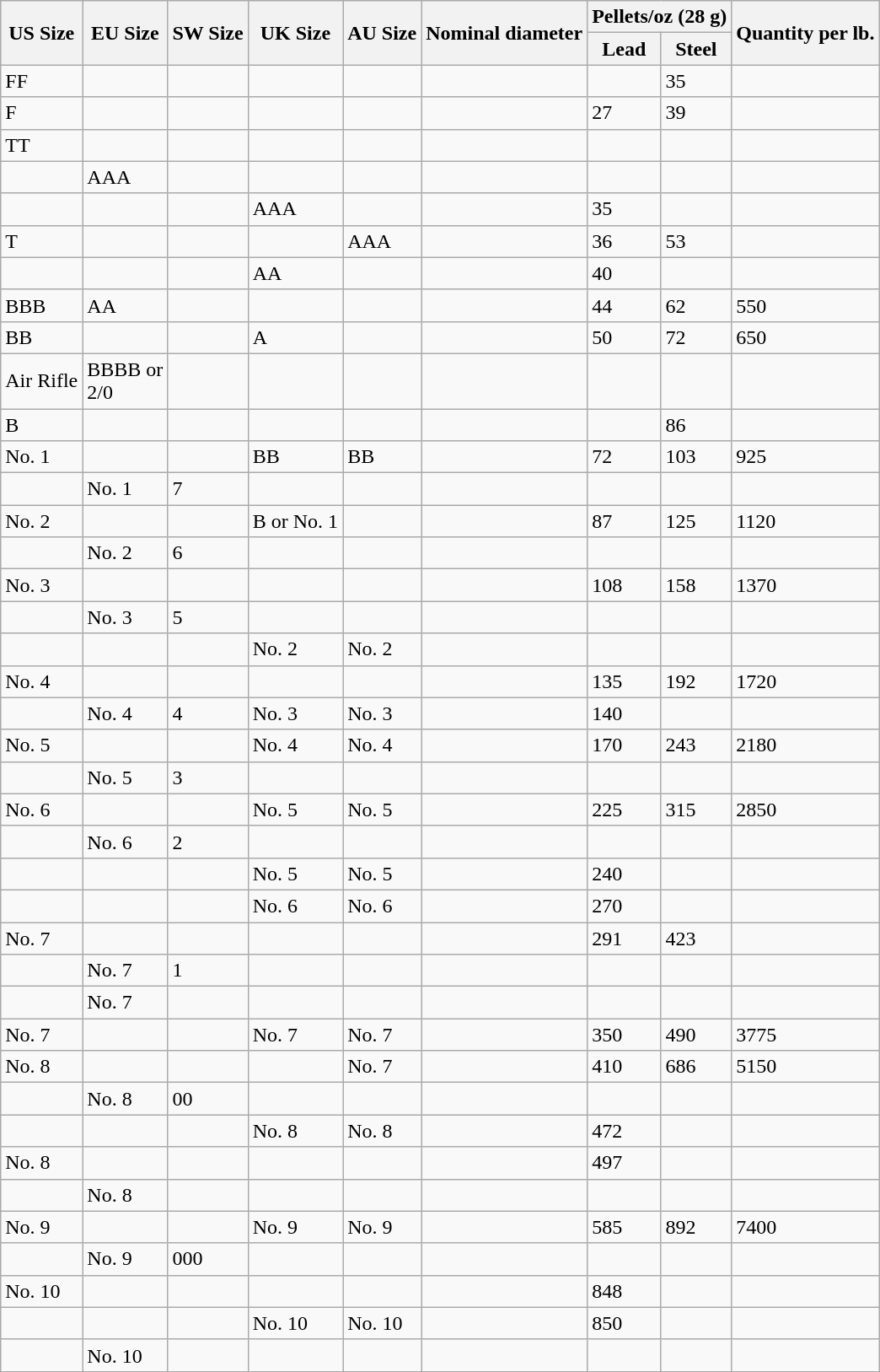<table class="wikitable sortable">
<tr>
<th rowspan="2">US Size</th>
<th rowspan="2">EU Size</th>
<th rowspan="2">SW Size</th>
<th rowspan="2">UK Size</th>
<th rowspan="2">AU Size</th>
<th rowspan="2">Nominal diameter</th>
<th colspan="2">Pellets/oz (28 g)</th>
<th rowspan="2">Quantity per lb.</th>
</tr>
<tr>
<th>Lead</th>
<th>Steel</th>
</tr>
<tr>
<td>FF</td>
<td></td>
<td></td>
<td></td>
<td></td>
<td></td>
<td></td>
<td>35</td>
<td></td>
</tr>
<tr>
<td>F</td>
<td></td>
<td></td>
<td></td>
<td></td>
<td></td>
<td>27</td>
<td>39</td>
<td></td>
</tr>
<tr>
<td>TT</td>
<td></td>
<td></td>
<td></td>
<td></td>
<td></td>
<td></td>
<td></td>
<td></td>
</tr>
<tr>
<td></td>
<td>AAA</td>
<td></td>
<td></td>
<td></td>
<td></td>
<td></td>
<td></td>
<td></td>
</tr>
<tr>
<td></td>
<td></td>
<td></td>
<td>AAA</td>
<td></td>
<td></td>
<td>35</td>
<td></td>
<td></td>
</tr>
<tr>
<td>T</td>
<td></td>
<td></td>
<td></td>
<td>AAA</td>
<td></td>
<td>36</td>
<td>53</td>
<td></td>
</tr>
<tr>
<td></td>
<td></td>
<td></td>
<td>AA</td>
<td></td>
<td></td>
<td>40</td>
<td></td>
<td></td>
</tr>
<tr>
<td>BBB</td>
<td>AA</td>
<td></td>
<td></td>
<td></td>
<td></td>
<td>44</td>
<td>62</td>
<td>550</td>
</tr>
<tr>
<td>BB</td>
<td></td>
<td></td>
<td>A</td>
<td></td>
<td></td>
<td>50</td>
<td>72</td>
<td>650</td>
</tr>
<tr>
<td>Air Rifle</td>
<td>BBBB or<br>2/0</td>
<td></td>
<td></td>
<td></td>
<td></td>
<td></td>
<td></td>
<td></td>
</tr>
<tr>
<td>B</td>
<td></td>
<td></td>
<td></td>
<td></td>
<td></td>
<td></td>
<td>86</td>
<td></td>
</tr>
<tr>
<td>No. 1</td>
<td></td>
<td></td>
<td>BB</td>
<td>BB</td>
<td></td>
<td>72</td>
<td>103</td>
<td>925</td>
</tr>
<tr>
<td></td>
<td>No. 1</td>
<td>7</td>
<td></td>
<td></td>
<td></td>
<td></td>
<td></td>
<td></td>
</tr>
<tr>
<td>No. 2</td>
<td></td>
<td></td>
<td>B or No. 1</td>
<td></td>
<td></td>
<td>87</td>
<td>125</td>
<td>1120</td>
</tr>
<tr>
<td></td>
<td>No. 2</td>
<td>6</td>
<td></td>
<td></td>
<td></td>
<td></td>
<td></td>
<td></td>
</tr>
<tr>
<td>No. 3</td>
<td></td>
<td></td>
<td></td>
<td></td>
<td></td>
<td>108</td>
<td>158</td>
<td>1370</td>
</tr>
<tr>
<td></td>
<td>No. 3</td>
<td>5</td>
<td></td>
<td></td>
<td></td>
<td></td>
<td></td>
<td></td>
</tr>
<tr>
<td></td>
<td></td>
<td></td>
<td>No. 2</td>
<td>No. 2</td>
<td></td>
<td></td>
<td></td>
<td></td>
</tr>
<tr>
<td>No. 4</td>
<td></td>
<td></td>
<td></td>
<td></td>
<td></td>
<td>135</td>
<td>192</td>
<td>1720</td>
</tr>
<tr>
<td></td>
<td>No. 4</td>
<td>4</td>
<td>No. 3</td>
<td>No. 3</td>
<td></td>
<td>140</td>
<td></td>
<td></td>
</tr>
<tr>
<td>No. 5</td>
<td></td>
<td></td>
<td>No. 4</td>
<td>No. 4</td>
<td></td>
<td>170</td>
<td>243</td>
<td>2180</td>
</tr>
<tr>
<td></td>
<td>No. 5</td>
<td>3</td>
<td></td>
<td></td>
<td></td>
<td></td>
<td></td>
<td></td>
</tr>
<tr>
<td>No. 6</td>
<td></td>
<td></td>
<td>No. 5</td>
<td>No. 5</td>
<td></td>
<td>225</td>
<td>315</td>
<td>2850</td>
</tr>
<tr>
<td></td>
<td>No. 6</td>
<td>2</td>
<td></td>
<td></td>
<td></td>
<td></td>
<td></td>
<td></td>
</tr>
<tr>
<td></td>
<td></td>
<td></td>
<td>No. 5</td>
<td>No. 5</td>
<td></td>
<td>240</td>
<td></td>
<td></td>
</tr>
<tr>
<td></td>
<td></td>
<td></td>
<td>No. 6</td>
<td>No. 6</td>
<td></td>
<td>270</td>
<td></td>
<td></td>
</tr>
<tr>
<td>No. 7</td>
<td></td>
<td></td>
<td></td>
<td></td>
<td></td>
<td>291</td>
<td>423</td>
<td></td>
</tr>
<tr>
<td></td>
<td>No. 7</td>
<td>1</td>
<td></td>
<td></td>
<td></td>
<td></td>
<td></td>
<td></td>
</tr>
<tr>
<td></td>
<td>No. 7</td>
<td></td>
<td></td>
<td></td>
<td></td>
<td></td>
<td></td>
<td></td>
</tr>
<tr>
<td>No. 7</td>
<td></td>
<td></td>
<td>No. 7</td>
<td>No. 7</td>
<td></td>
<td>350</td>
<td>490</td>
<td>3775</td>
</tr>
<tr>
<td>No. 8</td>
<td></td>
<td></td>
<td></td>
<td>No. 7</td>
<td></td>
<td>410</td>
<td>686</td>
<td>5150</td>
</tr>
<tr>
<td></td>
<td>No. 8</td>
<td>00</td>
<td></td>
<td></td>
<td></td>
<td></td>
<td></td>
<td></td>
</tr>
<tr>
<td></td>
<td></td>
<td></td>
<td>No. 8</td>
<td>No. 8</td>
<td></td>
<td>472</td>
<td></td>
<td></td>
</tr>
<tr>
<td>No. 8</td>
<td></td>
<td></td>
<td></td>
<td></td>
<td></td>
<td>497</td>
<td></td>
<td></td>
</tr>
<tr>
<td></td>
<td>No. 8</td>
<td></td>
<td></td>
<td></td>
<td></td>
<td></td>
<td></td>
<td></td>
</tr>
<tr>
<td>No. 9</td>
<td></td>
<td></td>
<td>No. 9</td>
<td>No. 9</td>
<td></td>
<td>585</td>
<td>892</td>
<td>7400</td>
</tr>
<tr>
<td></td>
<td>No. 9</td>
<td>000</td>
<td></td>
<td></td>
<td></td>
<td></td>
<td></td>
<td></td>
</tr>
<tr>
<td>No. 10</td>
<td></td>
<td></td>
<td></td>
<td></td>
<td></td>
<td>848</td>
<td></td>
<td></td>
</tr>
<tr>
<td></td>
<td></td>
<td></td>
<td>No. 10</td>
<td>No. 10</td>
<td></td>
<td>850</td>
<td></td>
<td></td>
</tr>
<tr>
<td></td>
<td>No. 10</td>
<td></td>
<td></td>
<td></td>
<td></td>
<td></td>
<td></td>
</tr>
</table>
